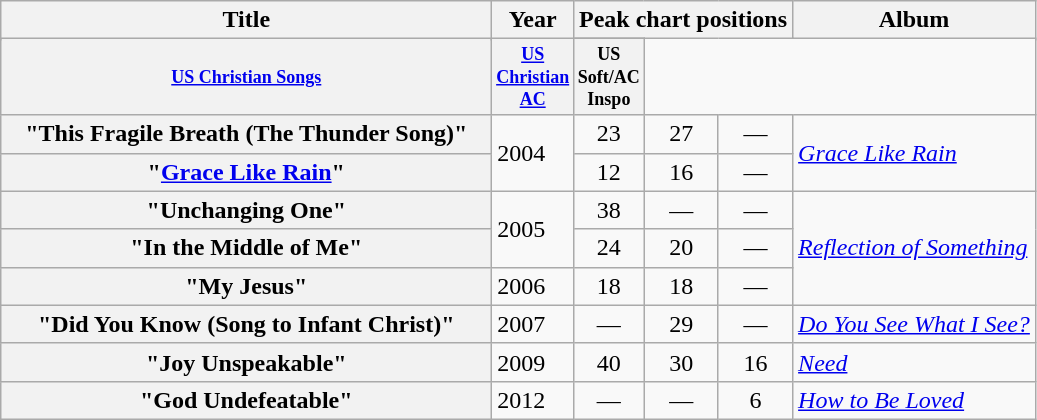<table class="wikitable plainrowheaders" style=text-align:center;>
<tr>
<th scope="col" rowspan="2" style="width:20em;">Title</th>
<th scope="col" rowspan="2">Year</th>
<th scope="col" colspan="3">Peak chart positions</th>
<th scope="col" rowspan="2">Album</th>
</tr>
<tr>
</tr>
<tr style="font-size:smaller;">
<th scope="col" style="width:3em;font-size:90%;"><a href='#'>US Christian Songs</a><br></th>
<th scope="col" style="width:3em;font-size:90%;"><a href='#'>US Christian AC</a></th>
<th scope="col" style="width:3em;font-size:90%;">US Soft/AC Inspo</th>
</tr>
<tr>
<th scope="row">"This Fragile Breath (The Thunder Song)"</th>
<td rowspan="2" style="text-align:left;">2004</td>
<td>23</td>
<td>27</td>
<td>—</td>
<td rowspan="2" style="text-align:left"><em><a href='#'>Grace Like Rain</a></em></td>
</tr>
<tr>
<th scope="row">"<a href='#'>Grace Like Rain</a>"</th>
<td>12</td>
<td>16</td>
<td>—</td>
</tr>
<tr>
<th scope="row">"Unchanging One"</th>
<td rowspan="2" style="text-align:left;">2005</td>
<td>38</td>
<td>—</td>
<td>—</td>
<td rowspan="3" style="text-align:left"><em><a href='#'>Reflection of Something</a></em></td>
</tr>
<tr>
<th scope="row">"In the Middle of Me"</th>
<td>24</td>
<td>20</td>
<td>—</td>
</tr>
<tr>
<th scope="row">"My Jesus"</th>
<td style="text-align:left;">2006</td>
<td>18</td>
<td>18</td>
<td>—</td>
</tr>
<tr>
<th scope="row">"Did You Know (Song to Infant Christ)"</th>
<td style="text-align:left;">2007</td>
<td>—</td>
<td>29</td>
<td>—</td>
<td style="text-align:left"><em><a href='#'>Do You See What I See?</a></em></td>
</tr>
<tr>
<th scope="row">"Joy Unspeakable"</th>
<td style="text-align:left;">2009</td>
<td>40</td>
<td>30</td>
<td>16</td>
<td style="text-align:left"><em><a href='#'>Need</a></em></td>
</tr>
<tr>
<th scope="row">"God Undefeatable"</th>
<td style="text-align:left;">2012</td>
<td>—</td>
<td>—</td>
<td>6</td>
<td style="text-align:left"><em><a href='#'>How to Be Loved</a></em></td>
</tr>
</table>
